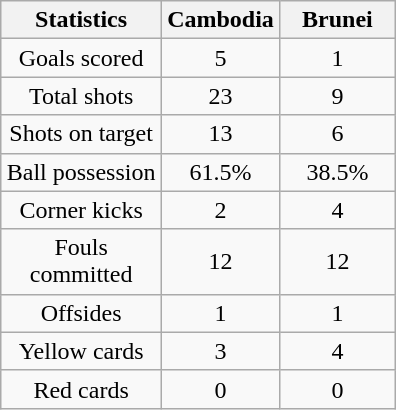<table class="wikitable" style="text-align:center;margin: auto">
<tr>
<th scope=col width=100>Statistics</th>
<th scope=col width=70>Cambodia</th>
<th scope=col width=70>Brunei</th>
</tr>
<tr>
<td>Goals scored</td>
<td>5</td>
<td>1</td>
</tr>
<tr>
<td>Total shots</td>
<td>23</td>
<td>9</td>
</tr>
<tr>
<td>Shots on target</td>
<td>13</td>
<td>6</td>
</tr>
<tr>
<td>Ball possession</td>
<td>61.5%</td>
<td>38.5%</td>
</tr>
<tr>
<td>Corner kicks</td>
<td>2</td>
<td>4</td>
</tr>
<tr>
<td>Fouls committed</td>
<td>12</td>
<td>12</td>
</tr>
<tr>
<td>Offsides</td>
<td>1</td>
<td>1</td>
</tr>
<tr>
<td>Yellow cards</td>
<td>3</td>
<td>4</td>
</tr>
<tr>
<td>Red cards</td>
<td>0</td>
<td>0</td>
</tr>
</table>
